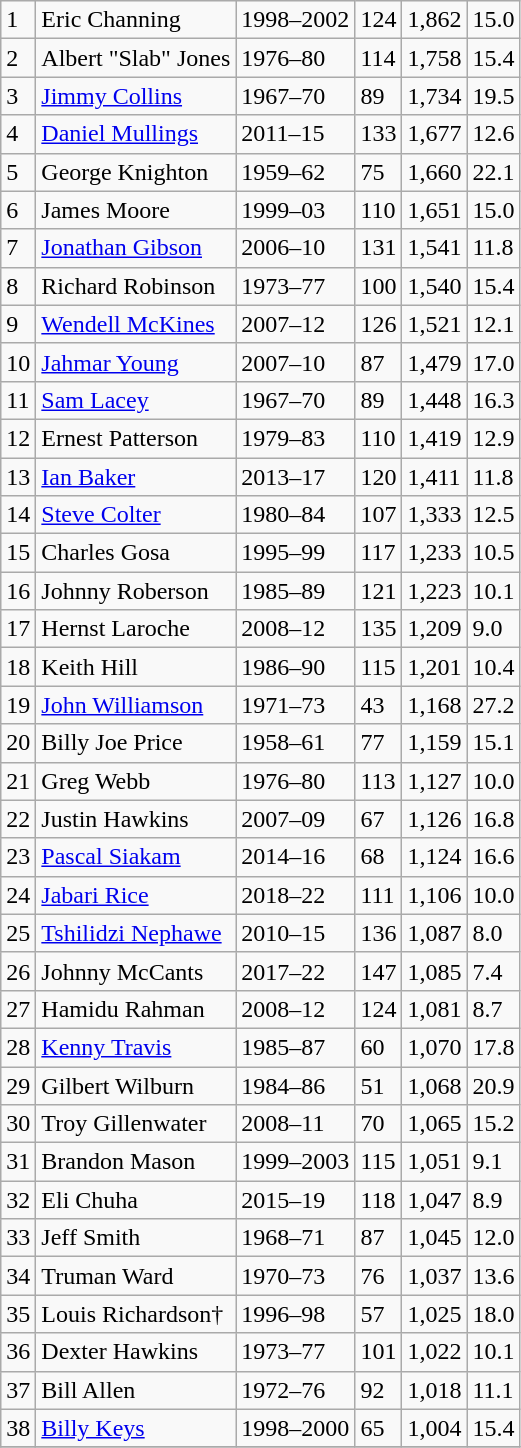<table class="wikitable">
<tr>
<td>1</td>
<td>Eric Channing</td>
<td>1998–2002</td>
<td>124</td>
<td>1,862</td>
<td>15.0</td>
</tr>
<tr>
<td>2</td>
<td>Albert "Slab" Jones</td>
<td>1976–80</td>
<td>114</td>
<td>1,758</td>
<td>15.4</td>
</tr>
<tr>
<td>3</td>
<td><a href='#'>Jimmy Collins</a></td>
<td>1967–70</td>
<td>89</td>
<td>1,734</td>
<td>19.5</td>
</tr>
<tr>
<td>4</td>
<td><a href='#'>Daniel Mullings</a></td>
<td>2011–15</td>
<td>133</td>
<td>1,677</td>
<td>12.6</td>
</tr>
<tr>
<td>5</td>
<td>George Knighton</td>
<td>1959–62</td>
<td>75</td>
<td>1,660</td>
<td>22.1</td>
</tr>
<tr>
<td>6</td>
<td>James Moore</td>
<td>1999–03</td>
<td>110</td>
<td>1,651</td>
<td>15.0</td>
</tr>
<tr>
<td>7</td>
<td><a href='#'>Jonathan Gibson</a></td>
<td>2006–10</td>
<td>131</td>
<td>1,541</td>
<td>11.8</td>
</tr>
<tr>
<td>8</td>
<td>Richard Robinson</td>
<td>1973–77</td>
<td>100</td>
<td>1,540</td>
<td>15.4</td>
</tr>
<tr>
<td>9</td>
<td><a href='#'>Wendell McKines</a></td>
<td>2007–12</td>
<td>126</td>
<td>1,521</td>
<td>12.1</td>
</tr>
<tr>
<td>10</td>
<td><a href='#'>Jahmar Young</a></td>
<td>2007–10</td>
<td>87</td>
<td>1,479</td>
<td>17.0</td>
</tr>
<tr>
<td>11</td>
<td><a href='#'>Sam Lacey</a></td>
<td>1967–70</td>
<td>89</td>
<td>1,448</td>
<td>16.3</td>
</tr>
<tr>
<td>12</td>
<td>Ernest Patterson</td>
<td>1979–83</td>
<td>110</td>
<td>1,419</td>
<td>12.9</td>
</tr>
<tr>
<td>13</td>
<td><a href='#'>Ian Baker</a></td>
<td>2013–17</td>
<td>120</td>
<td>1,411</td>
<td>11.8</td>
</tr>
<tr>
<td>14</td>
<td><a href='#'>Steve Colter</a></td>
<td>1980–84</td>
<td>107</td>
<td>1,333</td>
<td>12.5</td>
</tr>
<tr>
<td>15</td>
<td>Charles Gosa</td>
<td>1995–99</td>
<td>117</td>
<td>1,233</td>
<td>10.5</td>
</tr>
<tr>
<td>16</td>
<td>Johnny Roberson</td>
<td>1985–89</td>
<td>121</td>
<td>1,223</td>
<td>10.1</td>
</tr>
<tr>
<td>17</td>
<td>Hernst Laroche</td>
<td>2008–12</td>
<td>135</td>
<td>1,209</td>
<td>9.0</td>
</tr>
<tr>
<td>18</td>
<td>Keith Hill</td>
<td>1986–90</td>
<td>115</td>
<td>1,201</td>
<td>10.4</td>
</tr>
<tr>
<td>19</td>
<td><a href='#'>John Williamson</a></td>
<td>1971–73</td>
<td>43</td>
<td>1,168</td>
<td>27.2</td>
</tr>
<tr>
<td>20</td>
<td>Billy Joe Price</td>
<td>1958–61</td>
<td>77</td>
<td>1,159</td>
<td>15.1</td>
</tr>
<tr>
<td>21</td>
<td>Greg Webb</td>
<td>1976–80</td>
<td>113</td>
<td>1,127</td>
<td>10.0</td>
</tr>
<tr>
<td>22</td>
<td>Justin Hawkins</td>
<td>2007–09</td>
<td>67</td>
<td>1,126</td>
<td>16.8</td>
</tr>
<tr>
<td>23</td>
<td><a href='#'>Pascal Siakam</a></td>
<td>2014–16</td>
<td>68</td>
<td>1,124</td>
<td>16.6</td>
</tr>
<tr>
<td>24</td>
<td><a href='#'>Jabari Rice</a></td>
<td>2018–22</td>
<td>111</td>
<td>1,106</td>
<td>10.0</td>
</tr>
<tr>
<td>25</td>
<td><a href='#'>Tshilidzi Nephawe</a></td>
<td>2010–15</td>
<td>136</td>
<td>1,087</td>
<td>8.0</td>
</tr>
<tr>
<td>26</td>
<td>Johnny McCants</td>
<td>2017–22</td>
<td>147</td>
<td>1,085</td>
<td>7.4</td>
</tr>
<tr>
<td>27</td>
<td>Hamidu Rahman</td>
<td>2008–12</td>
<td>124</td>
<td>1,081</td>
<td>8.7</td>
</tr>
<tr>
<td>28</td>
<td><a href='#'>Kenny Travis</a></td>
<td>1985–87</td>
<td>60</td>
<td>1,070</td>
<td>17.8</td>
</tr>
<tr>
<td>29</td>
<td>Gilbert Wilburn</td>
<td>1984–86</td>
<td>51</td>
<td>1,068</td>
<td>20.9</td>
</tr>
<tr>
<td>30</td>
<td>Troy Gillenwater</td>
<td>2008–11</td>
<td>70</td>
<td>1,065</td>
<td>15.2</td>
</tr>
<tr>
<td>31</td>
<td>Brandon Mason</td>
<td>1999–2003</td>
<td>115</td>
<td>1,051</td>
<td>9.1</td>
</tr>
<tr>
<td>32</td>
<td>Eli Chuha</td>
<td>2015–19</td>
<td>118</td>
<td>1,047</td>
<td>8.9</td>
</tr>
<tr>
<td>33</td>
<td>Jeff Smith</td>
<td>1968–71</td>
<td>87</td>
<td>1,045</td>
<td>12.0</td>
</tr>
<tr>
<td>34</td>
<td>Truman Ward</td>
<td>1970–73</td>
<td>76</td>
<td>1,037</td>
<td>13.6</td>
</tr>
<tr>
<td>35</td>
<td>Louis Richardson†</td>
<td>1996–98</td>
<td>57</td>
<td>1,025</td>
<td>18.0</td>
</tr>
<tr>
<td>36</td>
<td>Dexter Hawkins</td>
<td>1973–77</td>
<td>101</td>
<td>1,022</td>
<td>10.1</td>
</tr>
<tr>
<td>37</td>
<td>Bill Allen</td>
<td>1972–76</td>
<td>92</td>
<td>1,018</td>
<td>11.1</td>
</tr>
<tr>
<td>38</td>
<td><a href='#'>Billy Keys</a></td>
<td>1998–2000</td>
<td>65</td>
<td>1,004</td>
<td>15.4</td>
</tr>
<tr>
</tr>
</table>
